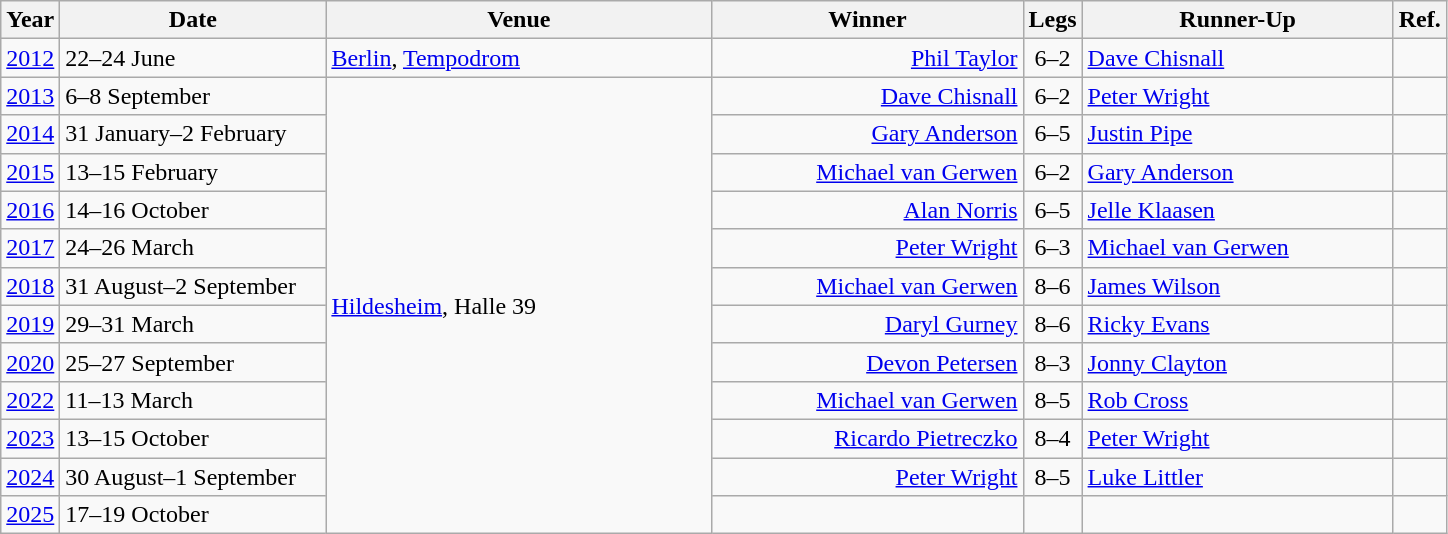<table class="wikitable">
<tr>
<th>Year</th>
<th style=width:170px>Date</th>
<th style=width:250px>Venue</th>
<th style=width:200px>Winner</th>
<th>Legs</th>
<th style=width:200px>Runner-Up</th>
<th>Ref.</th>
</tr>
<tr>
<td align=center><a href='#'>2012</a></td>
<td>22–24 June</td>
<td> <a href='#'>Berlin</a>, <a href='#'>Tempodrom</a></td>
<td align=right><a href='#'>Phil Taylor</a> </td>
<td align=center>6–2</td>
<td> <a href='#'>Dave Chisnall</a></td>
<td align="center"></td>
</tr>
<tr>
<td align=center><a href='#'>2013</a></td>
<td align=left>6–8 September</td>
<td rowspan=12> <a href='#'>Hildesheim</a>, Halle 39</td>
<td align=right><a href='#'>Dave Chisnall</a> </td>
<td align=center>6–2</td>
<td> <a href='#'>Peter Wright</a></td>
<td align="center"></td>
</tr>
<tr>
<td align=center><a href='#'>2014</a></td>
<td align=left>31 January–2 February</td>
<td align=right><a href='#'>Gary Anderson</a> </td>
<td align=center>6–5</td>
<td> <a href='#'>Justin Pipe</a></td>
<td align="center"></td>
</tr>
<tr>
<td align=center><a href='#'>2015</a></td>
<td align=left>13–15 February</td>
<td align=right><a href='#'>Michael van Gerwen</a> </td>
<td align=center>6–2</td>
<td> <a href='#'>Gary Anderson</a></td>
<td align="center"></td>
</tr>
<tr>
<td align=center><a href='#'>2016</a></td>
<td align=left>14–16 October</td>
<td align=right><a href='#'>Alan Norris</a> </td>
<td align=center>6–5</td>
<td> <a href='#'>Jelle Klaasen</a></td>
<td align="center"></td>
</tr>
<tr>
<td align=center><a href='#'>2017</a></td>
<td align=left>24–26 March</td>
<td align=right><a href='#'>Peter Wright</a> </td>
<td align=center>6–3</td>
<td> <a href='#'>Michael van Gerwen</a></td>
<td align="center"></td>
</tr>
<tr>
<td align=center><a href='#'>2018</a></td>
<td align=left>31 August–2 September</td>
<td align=right><a href='#'>Michael van Gerwen</a> </td>
<td align=center>8–6</td>
<td> <a href='#'>James Wilson</a></td>
<td align="center"></td>
</tr>
<tr>
<td align=center><a href='#'>2019</a></td>
<td align=left>29–31 March</td>
<td align=right><a href='#'>Daryl Gurney</a> </td>
<td align=center>8–6</td>
<td> <a href='#'>Ricky Evans</a></td>
<td align="center"></td>
</tr>
<tr>
<td align=center><a href='#'>2020</a></td>
<td align=left>25–27 September</td>
<td align=right><a href='#'>Devon Petersen</a> </td>
<td align=center>8–3</td>
<td> <a href='#'>Jonny Clayton</a></td>
<td align="center"></td>
</tr>
<tr>
<td align=center><a href='#'>2022</a></td>
<td align=left>11–13 March</td>
<td align=right><a href='#'>Michael van Gerwen</a> </td>
<td align=center>8–5</td>
<td> <a href='#'>Rob Cross</a></td>
<td align="center"></td>
</tr>
<tr>
<td align=center><a href='#'>2023</a></td>
<td align=left>13–15 October</td>
<td align=right><a href='#'>Ricardo Pietreczko</a> </td>
<td align=center>8–4</td>
<td> <a href='#'>Peter Wright</a></td>
<td align="center"></td>
</tr>
<tr>
<td align=center><a href='#'>2024</a></td>
<td align=left>30 August–1 September</td>
<td align=right><a href='#'>Peter Wright</a> </td>
<td align=center>8–5</td>
<td> <a href='#'>Luke Littler</a></td>
<td align="center"></td>
</tr>
<tr>
<td align=center><a href='#'>2025</a></td>
<td align=left>17–19 October</td>
<td align=right></td>
<td align=center></td>
<td></td>
<td align="center"></td>
</tr>
</table>
